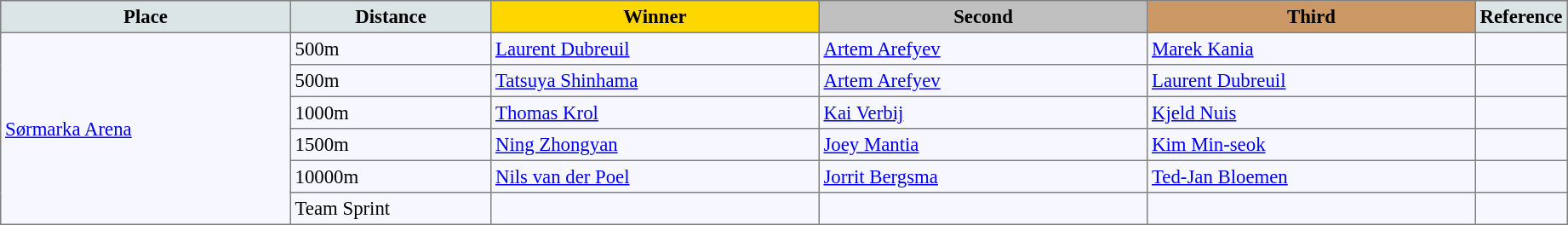<table bgcolor="#f7f8ff" cellpadding="3" cellspacing="0" border="1" style="font-size: 95%; border: gray solid 1px; border-collapse: collapse;">
<tr bgcolor="#cccccc" (1>
<td width="220" align="center" bgcolor="#dce5e5"><strong>Place</strong></td>
<td width="150" align="center" bgcolor="#dce5e5"><strong>Distance</strong></td>
<td align="center" bgcolor="gold" width="250"><strong>Winner</strong></td>
<td align="center" bgcolor="silver" width="250"><strong>Second</strong></td>
<td width="250" align="center" bgcolor="#cc9966"><strong>Third</strong></td>
<td width="30" align="center" bgcolor="#dce5e5"><strong>Reference</strong></td>
</tr>
<tr align="left">
<td rowspan=6><a href='#'>Sørmarka Arena</a></td>
<td>500m</td>
<td> <a href='#'>Laurent Dubreuil</a></td>
<td> <a href='#'>Artem Arefyev</a></td>
<td> <a href='#'>Marek Kania</a></td>
<td></td>
</tr>
<tr align="left">
<td>500m</td>
<td> <a href='#'>Tatsuya Shinhama</a></td>
<td> <a href='#'>Artem Arefyev</a></td>
<td> <a href='#'>Laurent Dubreuil</a></td>
<td></td>
</tr>
<tr align="left">
<td>1000m</td>
<td> <a href='#'>Thomas Krol</a></td>
<td> <a href='#'>Kai Verbij</a></td>
<td> <a href='#'>Kjeld Nuis</a></td>
<td></td>
</tr>
<tr align="left">
<td>1500m</td>
<td> <a href='#'>Ning Zhongyan</a></td>
<td> <a href='#'>Joey Mantia</a></td>
<td> <a href='#'>Kim Min-seok</a></td>
<td></td>
</tr>
<tr align="left">
<td>10000m</td>
<td> <a href='#'>Nils van der Poel</a></td>
<td> <a href='#'>Jorrit Bergsma</a></td>
<td> <a href='#'>Ted-Jan Bloemen</a></td>
<td></td>
</tr>
<tr align="left">
<td>Team Sprint</td>
<td></td>
<td></td>
<td></td>
<td></td>
</tr>
</table>
